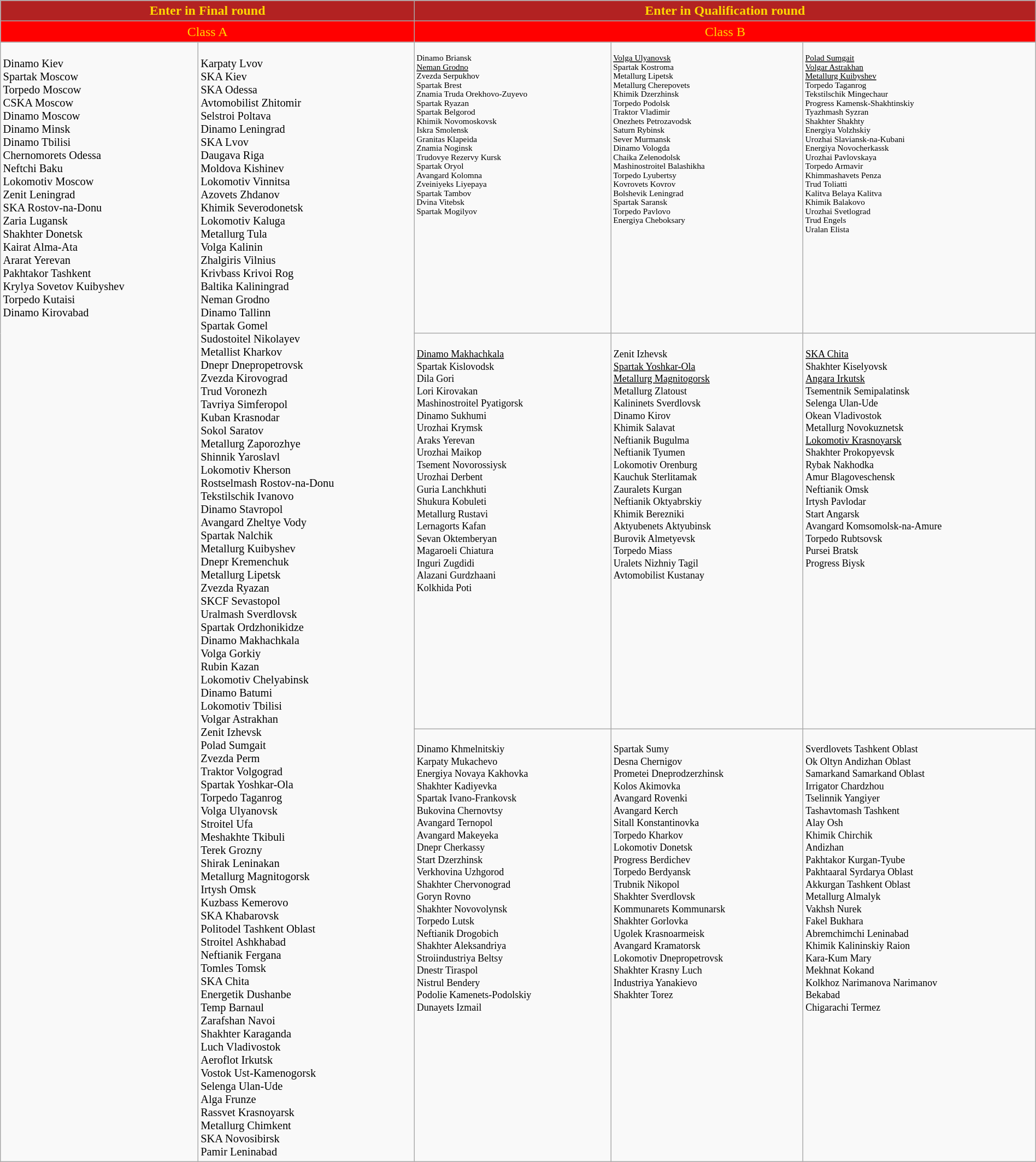<table class="wikitable" style="width:100%;">
<tr style="background:Firebrick; text-align:center;">
<td style="width:40%; color:Gold" colspan="2"><strong>Enter in Final round</strong></td>
<td style="width:60%; color:Gold" colspan="3"><strong>Enter in Qualification round</strong></td>
</tr>
<tr style="background:Red;">
<td style="text-align:center; width:40%; color:Gold" colspan=2>Class A</td>
<td style="text-align:center; width:80%; color:Gold" colspan=3>Class B</td>
</tr>
<tr style="vertical-align:top; font-size:85%;">
<td rowspan=4><br> Dinamo Kiev<br>
 Spartak Moscow<br>
 Torpedo Moscow<br>
 CSKA Moscow<br>
 Dinamo Moscow<br>
 Dinamo Minsk<br>
 Dinamo Tbilisi<br>
 Chernomorets Odessa<br>
 Neftchi Baku<br>
 Lokomotiv Moscow<br>
 Zenit Leningrad<br>
 SKA Rostov-na-Donu<br>
 Zaria Lugansk<br>
 Shakhter Donetsk<br>
 Kairat Alma-Ata<br>
 Ararat Yerevan<br>
 Pakhtakor Tashkent<br>
 Krylya Sovetov Kuibyshev<br>
 Torpedo Kutaisi<br>
 Dinamo Kirovabad<br></td>
<td rowspan=4><br> Karpaty Lvov<br>
 SKA Kiev<br>
 SKA Odessa<br>
 Avtomobilist Zhitomir<br>
 Selstroi Poltava<br>
 Dinamo Leningrad<br>
 SKA Lvov<br>
 Daugava Riga<br>
 Moldova Kishinev<br>
 Lokomotiv Vinnitsa<br>
 Azovets Zhdanov<br>
 Khimik Severodonetsk<br>
 Lokomotiv Kaluga<br>
 Metallurg Tula<br>
 Volga Kalinin<br>
 Zhalgiris Vilnius<br>
 Krivbass Krivoi Rog<br>
 Baltika Kaliningrad<br>
 Neman Grodno<br>
 Dinamo Tallinn<br>
 Spartak Gomel<br> Sudostoitel Nikolayev<br>
 Metallist Kharkov<br>
 Dnepr Dnepropetrovsk<br>
 Zvezda Kirovograd<br>
 Trud Voronezh<br>
 Tavriya Simferopol<br>
 Kuban Krasnodar<br>
 Sokol Saratov<br>
 Metallurg Zaporozhye<br>
 Shinnik Yaroslavl<br>
 Lokomotiv Kherson<br>
 Rostselmash Rostov-na-Donu<br>
 Tekstilschik Ivanovo<br>
 Dinamo Stavropol<br>
 Avangard Zheltye Vody<br>
 Spartak Nalchik<br>
 Metallurg Kuibyshev<br>
 Dnepr Kremenchuk<br>
 Metallurg Lipetsk<br>
 Zvezda Ryazan<br>
 SKCF Sevastopol<br> Uralmash Sverdlovsk<br>
 Spartak Ordzhonikidze<br>
 Dinamo Makhachkala<br>
 Volga Gorkiy<br>
 Rubin Kazan<br>
 Lokomotiv Chelyabinsk<br>
 Dinamo Batumi<br>
 Lokomotiv Tbilisi<br>
 Volgar Astrakhan<br>
 Zenit Izhevsk<br>
 Polad Sumgait<br>
 Zvezda Perm<br>
 Traktor Volgograd<br>
 Spartak Yoshkar-Ola<br>
 Torpedo Taganrog<br>
 Volga Ulyanovsk<br>
 Stroitel Ufa<br>
 Meshakhte Tkibuli<br>
 Terek Grozny<br>
 Shirak Leninakan<br>
 Metallurg Magnitogorsk<br> Irtysh Omsk<br>
 Kuzbass Kemerovo<br>
 SKA Khabarovsk<br>
 Politodel Tashkent Oblast<br>
 Stroitel Ashkhabad<br>
 Neftianik Fergana<br>
 Tomles Tomsk<br>
 SKA Chita<br>
 Energetik Dushanbe<br>
 Temp Barnaul<br>
 Zarafshan Navoi<br>
 Shakhter Karaganda<br>
 Luch Vladivostok<br>
 Aeroflot Irkutsk<br>
 Vostok Ust-Kamenogorsk<br>
 Selenga Ulan-Ude<br>
 Alga Frunze<br>
 Rassvet Krasnoyarsk<br>
 Metallurg Chimkent<br>
 SKA Novosibirsk<br>
 Pamir Leninabad<br></td>
<td style="font-size:75%;"><br> Dinamo Briansk<br>
 <u>Neman Grodno</u><br>
 Zvezda Serpukhov<br>
 Spartak Brest<br>
 Znamia Truda Orekhovo-Zuyevo<br>
 Spartak Ryazan<br>
 Spartak Belgorod<br>
 Khimik Novomoskovsk<br>
 Iskra Smolensk<br>
 Granitas Klapeida<br>
 Znamia Noginsk<br>
 Trudovye Rezervy Kursk<br>
 Spartak Oryol<br>
 Avangard Kolomna<br>
 Zveiniyeks Liyepaya<br>
 Spartak Tambov<br>
 Dvina Vitebsk<br>
 Spartak Mogilyov<br></td>
<td style="font-size:75%;"><br> <u>Volga Ulyanovsk</u><br>
 Spartak Kostroma<br>
 Metallurg Lipetsk<br>
 Metallurg Cherepovets<br>
 Khimik Dzerzhinsk<br>
 Torpedo Podolsk<br>
 Traktor Vladimir<br>
 Onezhets Petrozavodsk<br>
 Saturn Rybinsk<br>
 Sever Murmansk<br>
 Dinamo Vologda<br>
 Chaika Zelenodolsk<br>
 Mashinostroitel Balashikha<br>
 Torpedo Lyubertsy<br>
 Kovrovets Kovrov<br>
 Bolshevik Leningrad<br>
 Spartak Saransk<br>
 Torpedo Pavlovo<br>
 Energiya Cheboksary<br></td>
<td style="font-size:75%;"><br> <u>Polad Sumgait</u><br>
 <u>Volgar Astrakhan</u><br>
 <u>Metallurg Kuibyshev</u><br>
 Torpedo Taganrog<br>
 Tekstilschik Mingechaur<br>
 Progress Kamensk-Shakhtinskiy<br>
 Tyazhmash Syzran<br>
 Shakhter Shakhty<br>
 Energiya Volzhskiy<br>
 Urozhai Slaviansk-na-Kubani<br>
 Energiya Novocherkassk<br>
 Urozhai Pavlovskaya<br>
 Torpedo Armavir<br>
 Khimmashavets Penza<br>
 Trud Toliatti<br>
 Kalitva Belaya Kalitva<br>
 Khimik Balakovo<br>
 Urozhai Svetlograd<br>
 Trud Engels<br>
 Uralan Elista<br></td>
</tr>
<tr style="vertical-align:top; font-size:75%;">
<td><br> <u>Dinamo Makhachkala</u><br>
 Spartak Kislovodsk<br>
 Dila Gori<br>
 Lori Kirovakan<br>
 Mashinostroitel Pyatigorsk<br>
 Dinamo Sukhumi<br>
 Urozhai Krymsk<br>
 Araks Yerevan<br>
 Urozhai Maikop<br>
 Tsement Novorossiysk<br>
 Urozhai Derbent<br>
 Guria Lanchkhuti<br>
 Shukura Kobuleti<br>
 Metallurg Rustavi<br>
 Lernagorts Kafan<br>
 Sevan Oktemberyan<br>
 Magaroeli Chiatura<br>
 Inguri Zugdidi<br>
 Alazani Gurdzhaani<br>
 Kolkhida Poti<br></td>
<td><br> Zenit Izhevsk<br>
 <u>Spartak Yoshkar-Ola</u><br>
 <u>Metallurg Magnitogorsk</u><br>
 Metallurg Zlatoust<br>
 Kalininets Sverdlovsk<br>
 Dinamo Kirov<br>
 Khimik Salavat<br>
 Neftianik Bugulma<br>
 Neftianik Tyumen<br>
 Lokomotiv Orenburg<br>
 Kauchuk Sterlitamak<br>
 Zauralets Kurgan<br>
 Neftianik Oktyabrskiy<br>
 Khimik Berezniki<br>
 Aktyubenets Aktyubinsk<br>
 Burovik Almetyevsk<br>
 Torpedo Miass<br>
 Uralets Nizhniy Tagil<br>
 Avtomobilist Kustanay<br></td>
<td><br> <u>SKA Chita</u><br>
 Shakhter Kiselyovsk<br>
 <u>Angara Irkutsk</u><br>
 Tsementnik Semipalatinsk<br>
 Selenga Ulan-Ude<br>
 Okean Vladivostok<br>
 Metallurg Novokuznetsk<br>
 <u>Lokomotiv Krasnoyarsk</u><br>
 Shakhter Prokopyevsk<br>
 Rybak Nakhodka<br>
 Amur Blagoveschensk<br>
 Neftianik Omsk<br>
 Irtysh Pavlodar<br>
 Start Angarsk<br>
 Avangard Komsomolsk-na-Amure<br>
 Torpedo Rubtsovsk<br>
 Pursei Bratsk<br>
 Progress Biysk<br></td>
</tr>
<tr style="vertical-align:top; font-size:75%;">
<td><br> Dinamo Khmelnitskiy<br>
 Karpaty Mukachevo<br>
 Energiya Novaya Kakhovka<br>
 Shakhter Kadiyevka<br>
 Spartak Ivano-Frankovsk<br>
 Bukovina Chernovtsy<br>
 Avangard Ternopol<br>
 Avangard Makeyeka<br>
 Dnepr Cherkassy<br>
 Start Dzerzhinsk<br>
 Verkhovina Uzhgorod<br>
 Shakhter Chervonograd<br>
 Goryn Rovno<br>
 Shakhter Novovolynsk<br>
 Torpedo Lutsk<br>
 Neftianik Drogobich<br> Shakhter Aleksandriya<br>
 Stroiindustriya Beltsy<br>
 Dnestr Tiraspol<br>
 Nistrul Bendery<br>
 Podolie Kamenets-Podolskiy<br>
 Dunayets Izmail<br></td>
<td><br> Spartak Sumy<br>
 Desna Chernigov<br>
 Prometei Dneprodzerzhinsk<br>
 Kolos Akimovka<br>
 Avangard Rovenki<br>
 Avangard Kerch<br>
 Sitall Konstantinovka<br>
 Torpedo Kharkov<br>
 Lokomotiv Donetsk<br>
 Progress Berdichev<br>
 Torpedo Berdyansk<br>
 Trubnik Nikopol<br>
 Shakhter Sverdlovsk<br> Kommunarets Kommunarsk<br>
 Shakhter Gorlovka<br>
 Ugolek Krasnoarmeisk<br>
 Avangard Kramatorsk<br>
 Lokomotiv Dnepropetrovsk<br>
 Shakhter Krasny Luch<br>
 Industriya Yanakievo<br>
 Shakhter Torez<br></td>
<td><br> Sverdlovets Tashkent Oblast<br>
 Ok Oltyn Andizhan Oblast<br>
 Samarkand Samarkand Oblast<br>
 Irrigator Chardzhou<br>
 Tselinnik Yangiyer<br>
 Tashavtomash Tashkent<br>
 Alay Osh<br>
 Khimik Chirchik<br>
 Andizhan<br>
 Pakhtakor Kurgan-Tyube<br>
 Pakhtaaral Syrdarya Oblast<br>
 Akkurgan Tashkent Oblast<br>
 Metallurg Almalyk<br>
 Vakhsh Nurek<br>
 Fakel Bukhara<br>
 Abremchimchi Leninabad<br>
 Khimik Kalininskiy Raion<br>
 Kara-Kum Mary<br>
 Mekhnat Kokand<br>
 Kolkhoz Narimanova Narimanov<br>
 Bekabad<br>
 Chigarachi Termez<br></td>
</tr>
</table>
